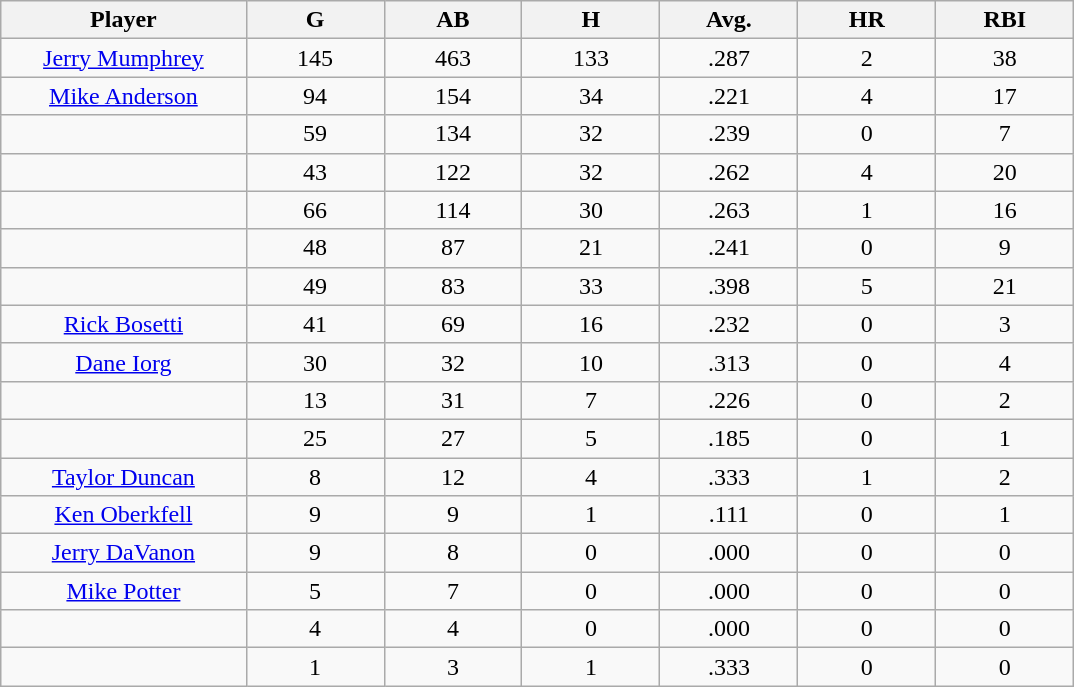<table class="wikitable sortable">
<tr>
<th bgcolor="#DDDDFF" width="16%">Player</th>
<th bgcolor="#DDDDFF" width="9%">G</th>
<th bgcolor="#DDDDFF" width="9%">AB</th>
<th bgcolor="#DDDDFF" width="9%">H</th>
<th bgcolor="#DDDDFF" width="9%">Avg.</th>
<th bgcolor="#DDDDFF" width="9%">HR</th>
<th bgcolor="#DDDDFF" width="9%">RBI</th>
</tr>
<tr align="center">
<td><a href='#'>Jerry Mumphrey</a></td>
<td>145</td>
<td>463</td>
<td>133</td>
<td>.287</td>
<td>2</td>
<td>38</td>
</tr>
<tr align=center>
<td><a href='#'>Mike Anderson</a></td>
<td>94</td>
<td>154</td>
<td>34</td>
<td>.221</td>
<td>4</td>
<td>17</td>
</tr>
<tr align=center>
<td></td>
<td>59</td>
<td>134</td>
<td>32</td>
<td>.239</td>
<td>0</td>
<td>7</td>
</tr>
<tr align="center">
<td></td>
<td>43</td>
<td>122</td>
<td>32</td>
<td>.262</td>
<td>4</td>
<td>20</td>
</tr>
<tr align="center">
<td></td>
<td>66</td>
<td>114</td>
<td>30</td>
<td>.263</td>
<td>1</td>
<td>16</td>
</tr>
<tr align="center">
<td></td>
<td>48</td>
<td>87</td>
<td>21</td>
<td>.241</td>
<td>0</td>
<td>9</td>
</tr>
<tr align="center">
<td></td>
<td>49</td>
<td>83</td>
<td>33</td>
<td>.398</td>
<td>5</td>
<td>21</td>
</tr>
<tr align="center">
<td><a href='#'>Rick Bosetti</a></td>
<td>41</td>
<td>69</td>
<td>16</td>
<td>.232</td>
<td>0</td>
<td>3</td>
</tr>
<tr align=center>
<td><a href='#'>Dane Iorg</a></td>
<td>30</td>
<td>32</td>
<td>10</td>
<td>.313</td>
<td>0</td>
<td>4</td>
</tr>
<tr align=center>
<td></td>
<td>13</td>
<td>31</td>
<td>7</td>
<td>.226</td>
<td>0</td>
<td>2</td>
</tr>
<tr align="center">
<td></td>
<td>25</td>
<td>27</td>
<td>5</td>
<td>.185</td>
<td>0</td>
<td>1</td>
</tr>
<tr align="center">
<td><a href='#'>Taylor Duncan</a></td>
<td>8</td>
<td>12</td>
<td>4</td>
<td>.333</td>
<td>1</td>
<td>2</td>
</tr>
<tr align=center>
<td><a href='#'>Ken Oberkfell</a></td>
<td>9</td>
<td>9</td>
<td>1</td>
<td>.111</td>
<td>0</td>
<td>1</td>
</tr>
<tr align=center>
<td><a href='#'>Jerry DaVanon</a></td>
<td>9</td>
<td>8</td>
<td>0</td>
<td>.000</td>
<td>0</td>
<td>0</td>
</tr>
<tr align=center>
<td><a href='#'>Mike Potter</a></td>
<td>5</td>
<td>7</td>
<td>0</td>
<td>.000</td>
<td>0</td>
<td>0</td>
</tr>
<tr align=center>
<td></td>
<td>4</td>
<td>4</td>
<td>0</td>
<td>.000</td>
<td>0</td>
<td>0</td>
</tr>
<tr align="center">
<td></td>
<td>1</td>
<td>3</td>
<td>1</td>
<td>.333</td>
<td>0</td>
<td>0</td>
</tr>
</table>
